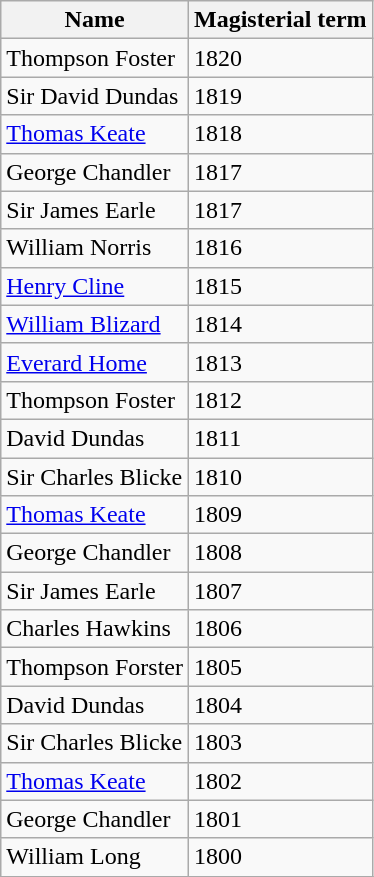<table class="wikitable">
<tr>
<th>Name</th>
<th>Magisterial term</th>
</tr>
<tr>
<td>Thompson Foster</td>
<td>1820</td>
</tr>
<tr>
<td>Sir David Dundas</td>
<td>1819</td>
</tr>
<tr>
<td><a href='#'>Thomas Keate</a></td>
<td>1818</td>
</tr>
<tr>
<td>George Chandler</td>
<td>1817</td>
</tr>
<tr>
<td>Sir James Earle</td>
<td>1817</td>
</tr>
<tr>
<td>William Norris</td>
<td>1816</td>
</tr>
<tr>
<td><a href='#'>Henry Cline</a></td>
<td>1815</td>
</tr>
<tr>
<td><a href='#'>William Blizard</a></td>
<td>1814</td>
</tr>
<tr>
<td><a href='#'>Everard Home</a></td>
<td>1813</td>
</tr>
<tr>
<td>Thompson Foster</td>
<td>1812</td>
</tr>
<tr>
<td>David Dundas</td>
<td>1811</td>
</tr>
<tr>
<td>Sir Charles Blicke</td>
<td>1810</td>
</tr>
<tr>
<td><a href='#'>Thomas Keate</a></td>
<td>1809</td>
</tr>
<tr>
<td>George Chandler</td>
<td>1808</td>
</tr>
<tr>
<td>Sir James Earle</td>
<td>1807</td>
</tr>
<tr>
<td>Charles Hawkins</td>
<td>1806</td>
</tr>
<tr>
<td>Thompson Forster</td>
<td>1805</td>
</tr>
<tr>
<td>David Dundas</td>
<td>1804</td>
</tr>
<tr>
<td>Sir Charles Blicke</td>
<td>1803</td>
</tr>
<tr>
<td><a href='#'>Thomas Keate</a></td>
<td>1802</td>
</tr>
<tr>
<td>George Chandler</td>
<td>1801</td>
</tr>
<tr>
<td>William Long</td>
<td>1800</td>
</tr>
<tr>
</tr>
</table>
